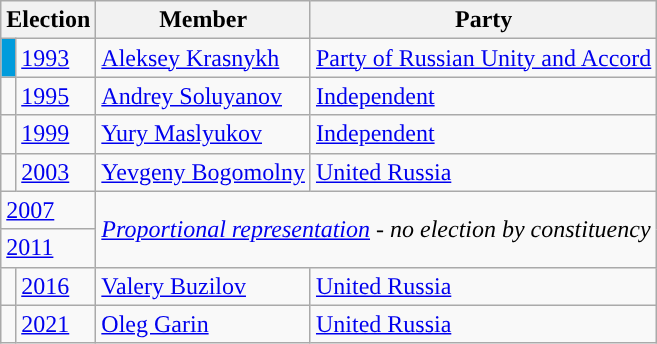<table class="wikitable">
<tr>
<th colspan="2">Election</th>
<th>Member</th>
<th>Party</th>
</tr>
<tr>
<td style="background-color:#019CDC"></td>
<td><a href='#'>1993</a></td>
<td><a href='#'>Aleksey Krasnykh</a></td>
<td><a href='#'>Party of Russian Unity and Accord</a></td>
</tr>
<tr>
<td style="background-color:"></td>
<td><a href='#'>1995</a></td>
<td><a href='#'>Andrey Soluyanov</a></td>
<td><a href='#'>Independent</a></td>
</tr>
<tr>
<td style="background-color:"></td>
<td><a href='#'>1999</a></td>
<td><a href='#'>Yury Maslyukov</a></td>
<td><a href='#'>Independent</a></td>
</tr>
<tr>
<td style="background-color:"></td>
<td><a href='#'>2003</a></td>
<td><a href='#'>Yevgeny Bogomolny</a></td>
<td><a href='#'>United Russia</a></td>
</tr>
<tr>
<td colspan=2><a href='#'>2007</a></td>
<td colspan=2 rowspan=2><em><a href='#'>Proportional representation</a> - no election by constituency</em></td>
</tr>
<tr>
<td colspan=2><a href='#'>2011</a></td>
</tr>
<tr>
<td style="background-color: "></td>
<td><a href='#'>2016</a></td>
<td><a href='#'>Valery Buzilov</a></td>
<td><a href='#'>United Russia</a></td>
</tr>
<tr>
<td style="background-color: "></td>
<td><a href='#'>2021</a></td>
<td><a href='#'>Oleg Garin</a></td>
<td><a href='#'>United Russia</a></td>
</tr>
</table>
